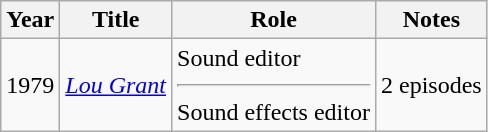<table class="wikitable">
<tr>
<th>Year</th>
<th>Title</th>
<th>Role</th>
<th>Notes</th>
</tr>
<tr>
<td>1979</td>
<td><em><a href='#'>Lou Grant</a></em></td>
<td>Sound editor<hr>Sound effects editor</td>
<td>2 episodes</td>
</tr>
</table>
